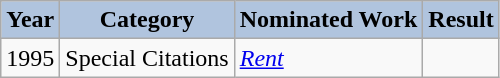<table class="wikitable">
<tr align="center">
<th style="background:#B0C4DE">Year</th>
<th style="background:#B0C4DE">Category</th>
<th style="background:#B0C4DE">Nominated Work</th>
<th style="background:#B0C4DE">Result</th>
</tr>
<tr>
<td>1995</td>
<td>Special Citations</td>
<td><em><a href='#'>Rent</a></em></td>
<td></td>
</tr>
</table>
